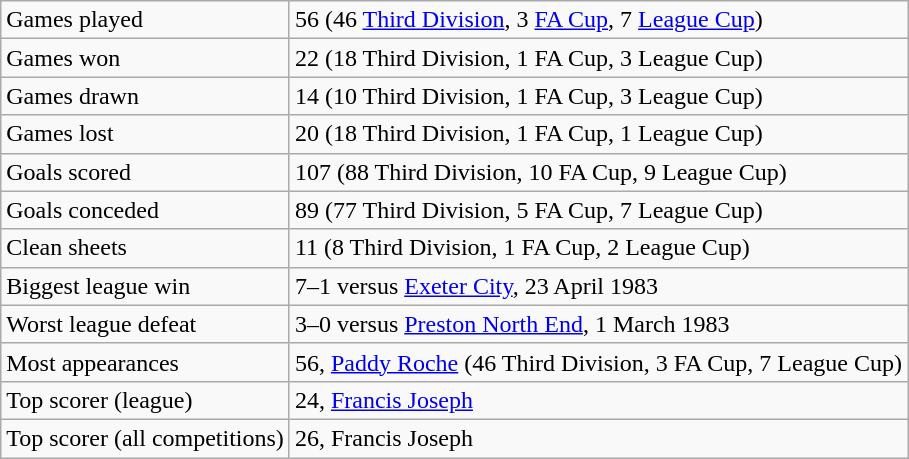<table class="wikitable">
<tr>
<td>Games played</td>
<td>56 (46 <a href='#'>Third Division</a>, 3 <a href='#'>FA Cup</a>, 7 <a href='#'>League Cup</a>)</td>
</tr>
<tr>
<td>Games won</td>
<td>22 (18 Third Division, 1 FA Cup, 3 League Cup)</td>
</tr>
<tr>
<td>Games drawn</td>
<td>14 (10 Third Division, 1 FA Cup, 3 League Cup)</td>
</tr>
<tr>
<td>Games lost</td>
<td>20 (18 Third Division, 1 FA Cup, 1 League Cup)</td>
</tr>
<tr>
<td>Goals scored</td>
<td>107 (88 Third Division, 10 FA Cup, 9 League Cup)</td>
</tr>
<tr>
<td>Goals conceded</td>
<td>89 (77 Third Division, 5 FA Cup, 7 League Cup)</td>
</tr>
<tr>
<td>Clean sheets</td>
<td>11 (8 Third Division, 1 FA Cup, 2 League Cup)</td>
</tr>
<tr>
<td>Biggest league win</td>
<td>7–1 versus <a href='#'>Exeter City</a>, 23 April 1983</td>
</tr>
<tr>
<td>Worst league defeat</td>
<td>3–0 versus <a href='#'>Preston North End</a>, 1 March 1983</td>
</tr>
<tr>
<td>Most appearances</td>
<td>56, <a href='#'>Paddy Roche</a> (46 Third Division, 3 FA Cup, 7 League Cup)</td>
</tr>
<tr>
<td>Top scorer (league)</td>
<td>24, <a href='#'>Francis Joseph</a></td>
</tr>
<tr>
<td>Top scorer (all competitions)</td>
<td>26, Francis Joseph</td>
</tr>
</table>
